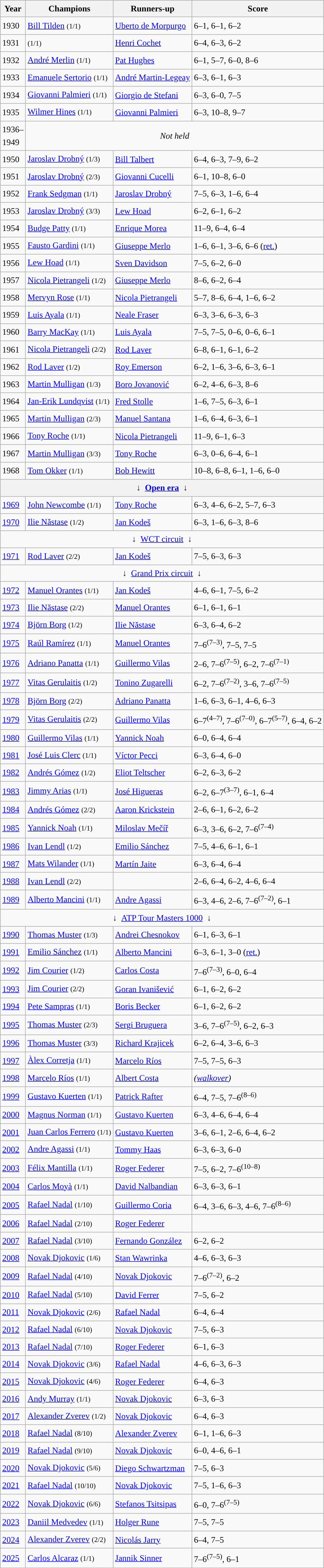<table class="wikitable sortable" style="font-size:1.00em; line-height:1.5em;">
<tr>
<th>Year</th>
<th>Champions</th>
<th>Runners-up</th>
<th class="unsortable">Score</th>
</tr>
<tr>
<td>1930</td>
<td> <a href='#'>Bill Tilden</a> <small>(1/1)</small></td>
<td> <a href='#'>Uberto de Morpurgo</a></td>
<td>6–1, 6–1, 6–2</td>
</tr>
<tr>
<td>1931</td>
<td> <small>(1/1)</small></td>
<td> <a href='#'>Henri Cochet</a></td>
<td>6–4, 6–3, 6–2</td>
</tr>
<tr>
<td>1932</td>
<td> <a href='#'>André Merlin</a> <small>(1/1)</small></td>
<td> <a href='#'>Pat Hughes</a></td>
<td>6–1, 5–7, 6–0, 8–6</td>
</tr>
<tr>
<td>1933</td>
<td> <a href='#'>Emanuele Sertorio</a> <small>(1/1)</small></td>
<td> <a href='#'>André Martin-Legeay</a></td>
<td>6–3, 6–1, 6–3</td>
</tr>
<tr>
<td>1934</td>
<td> <a href='#'>Giovanni Palmieri</a> <small>(1/1)</small></td>
<td> <a href='#'>Giorgio de Stefani</a></td>
<td>6–3, 6–0, 7–5</td>
</tr>
<tr>
<td>1935</td>
<td> <a href='#'>Wilmer Hines</a> <small>(1/1)</small></td>
<td> <a href='#'>Giovanni Palmieri</a></td>
<td>6–3, 10–8, 9–7</td>
</tr>
<tr>
<td>1936–<br>1949</td>
<td colspan=3 align=center><em>Not held</em></td>
</tr>
<tr>
<td>1950</td>
<td> <a href='#'>Jaroslav Drobný</a> <small>(1/3)</small></td>
<td> <a href='#'>Bill Talbert</a></td>
<td>6–4, 6–3, 7–9, 6–2</td>
</tr>
<tr>
<td>1951</td>
<td> <a href='#'>Jaroslav Drobný</a> <small>(2/3)</small></td>
<td> <a href='#'>Giovanni Cucelli</a></td>
<td>6–1, 10–8, 6–0</td>
</tr>
<tr>
<td>1952</td>
<td> <a href='#'>Frank Sedgman</a> <small>(1/1)</small></td>
<td> <a href='#'>Jaroslav Drobný</a></td>
<td>7–5, 6–3, 1–6, 6–4</td>
</tr>
<tr>
<td>1953</td>
<td> <a href='#'>Jaroslav Drobný</a> <small>(3/3)</small></td>
<td> <a href='#'>Lew Hoad</a></td>
<td>6–2, 6–1, 6–2</td>
</tr>
<tr>
<td>1954</td>
<td> <a href='#'>Budge Patty</a> <small>(1/1)</small></td>
<td> <a href='#'>Enrique Morea</a></td>
<td>11–9, 6–4, 6–4</td>
</tr>
<tr>
<td>1955</td>
<td> <a href='#'>Fausto Gardini</a> <small>(1/1)</small></td>
<td> <a href='#'>Giuseppe Merlo</a></td>
<td>1–6, 6–1, 3–6, 6–6 (<a href='#'>ret.</a>)</td>
</tr>
<tr>
<td>1956</td>
<td> <a href='#'>Lew Hoad</a> <small>(1/1)</small></td>
<td> <a href='#'>Sven Davidson</a></td>
<td>7–5, 6–2, 6–0</td>
</tr>
<tr>
<td>1957</td>
<td> <a href='#'>Nicola Pietrangeli</a> <small>(1/2)</small></td>
<td> <a href='#'>Giuseppe Merlo</a></td>
<td>8–6, 6–2, 6–4</td>
</tr>
<tr>
<td>1958</td>
<td> <a href='#'>Mervyn Rose</a> <small>(1/1)</small></td>
<td> <a href='#'>Nicola Pietrangeli</a></td>
<td>5–7, 8–6, 6–4, 1–6, 6–2</td>
</tr>
<tr>
<td>1959</td>
<td> <a href='#'>Luis Ayala</a> <small>(1/1)</small></td>
<td> <a href='#'>Neale Fraser</a></td>
<td>6–3, 3–6, 6–3, 6–3</td>
</tr>
<tr>
<td>1960</td>
<td> <a href='#'>Barry MacKay</a> <small>(1/1)</small></td>
<td> <a href='#'>Luis Ayala</a></td>
<td>7–5, 7–5, 0–6, 0–6, 6–1</td>
</tr>
<tr>
<td>1961</td>
<td> <a href='#'>Nicola Pietrangeli</a> <small>(2/2)</small></td>
<td> <a href='#'>Rod Laver</a></td>
<td>6–8, 6–1, 6–1, 6–2</td>
</tr>
<tr>
<td>1962</td>
<td> <a href='#'>Rod Laver</a> <small>(1/2)</small></td>
<td> <a href='#'>Roy Emerson</a></td>
<td>6–2, 1–6, 3–6, 6–3, 6–1</td>
</tr>
<tr>
<td>1963</td>
<td> <a href='#'>Martin Mulligan</a> <small>(1/3)</small></td>
<td> <a href='#'>Boro Jovanović</a></td>
<td>6–2, 4–6, 6–3, 8–6</td>
</tr>
<tr>
<td>1964</td>
<td> <a href='#'>Jan-Erik Lundqvist</a> <small>(1/1)</small></td>
<td> <a href='#'>Fred Stolle</a></td>
<td>1–6, 7–5, 6–3, 6–1</td>
</tr>
<tr>
<td>1965</td>
<td> <a href='#'>Martin Mulligan</a> <small>(2/3)</small></td>
<td> <a href='#'>Manuel Santana</a></td>
<td>1–6, 6–4, 6–3, 6–1</td>
</tr>
<tr>
<td>1966</td>
<td> <a href='#'>Tony Roche</a> <small>(1/1)</small></td>
<td> <a href='#'>Nicola Pietrangeli</a></td>
<td>11–9, 6–1, 6–3</td>
</tr>
<tr>
<td>1967</td>
<td> <a href='#'>Martin Mulligan</a> <small>(3/3)</small></td>
<td> <a href='#'>Tony Roche</a></td>
<td>6–3, 0–6, 6–4, 6–1</td>
</tr>
<tr>
<td>1968</td>
<td> <a href='#'>Tom Okker</a> <small>(1/1)</small></td>
<td> <a href='#'>Bob Hewitt</a></td>
<td>10–8, 6–8, 6–1, 1–6, 6–0</td>
</tr>
<tr>
<th colspan=5 align=center>↓  <a href='#'>Open era</a>  ↓</th>
</tr>
<tr>
<td><a href='#'>1969</a></td>
<td> <a href='#'>John Newcombe</a> <small>(1/1)</small></td>
<td> <a href='#'>Tony Roche</a></td>
<td>6–3, 4–6, 6–2, 5–7, 6–3</td>
</tr>
<tr>
<td><a href='#'>1970</a></td>
<td> <a href='#'>Ilie Năstase</a> <small>(1/2)</small></td>
<td> <a href='#'>Jan Kodeš</a></td>
<td>6–3, 1–6, 6–3, 8–6</td>
</tr>
<tr>
<td colspan=5 align=center>↓  <a href='#'>WCT circuit</a>  ↓</td>
</tr>
<tr>
<td><a href='#'>1971</a></td>
<td> <a href='#'>Rod Laver</a> <small>(2/2)</small></td>
<td> <a href='#'>Jan Kodeš</a></td>
<td>7–5, 6–3, 6–3</td>
</tr>
<tr>
<td colspan=5 align=center>↓  <a href='#'>Grand Prix circuit</a>  ↓</td>
</tr>
<tr>
<td><a href='#'>1972</a></td>
<td> <a href='#'>Manuel Orantes</a> <small>(1/1)</small></td>
<td> <a href='#'>Jan Kodeš</a></td>
<td>4–6, 6–1, 7–5, 6–2</td>
</tr>
<tr>
<td><a href='#'>1973</a></td>
<td> <a href='#'>Ilie Năstase</a> <small>(2/2)</small></td>
<td> <a href='#'>Manuel Orantes</a></td>
<td>6–1, 6–1, 6–1</td>
</tr>
<tr>
<td><a href='#'>1974</a></td>
<td> <a href='#'>Björn Borg</a> <small>(1/2)</small></td>
<td> <a href='#'>Ilie Năstase</a></td>
<td>6–3, 6–4, 6–2</td>
</tr>
<tr>
<td><a href='#'>1975</a></td>
<td> <a href='#'>Raúl Ramírez</a> <small>(1/1)</small></td>
<td> <a href='#'>Manuel Orantes</a></td>
<td>7–6<sup>(7–3)</sup>, 7–5, 7–5</td>
</tr>
<tr>
<td><a href='#'>1976</a></td>
<td> <a href='#'>Adriano Panatta</a> <small>(1/1)</small></td>
<td> <a href='#'>Guillermo Vilas</a></td>
<td>2–6, 7–6<sup>(7–5)</sup>, 6–2, 7–6<sup>(7–1)</sup></td>
</tr>
<tr>
<td><a href='#'>1977</a></td>
<td> <a href='#'>Vitas Gerulaitis</a> <small>(1/2)</small></td>
<td> <a href='#'>Tonino Zugarelli</a></td>
<td>6–2, 7–6<sup>(7–2)</sup>, 3–6, 7–6<sup>(7–5)</sup></td>
</tr>
<tr>
<td><a href='#'>1978</a></td>
<td> <a href='#'>Björn Borg</a> <small>(2/2)</small></td>
<td> <a href='#'>Adriano Panatta</a></td>
<td>1–6, 6–3, 6–1, 4–6, 6–3</td>
</tr>
<tr>
<td><a href='#'>1979</a></td>
<td> <a href='#'>Vitas Gerulaitis</a> <small>(2/2)</small></td>
<td> <a href='#'>Guillermo Vilas</a></td>
<td>6–7<sup>(4–7)</sup>, 7–6<sup>(7–0)</sup>, 6–7<sup>(5–7)</sup>, 6–4, 6–2</td>
</tr>
<tr>
<td><a href='#'>1980</a></td>
<td> <a href='#'>Guillermo Vilas</a> <small>(1/1)</small></td>
<td> <a href='#'>Yannick Noah</a></td>
<td>6–0, 6–4, 6–4</td>
</tr>
<tr>
<td><a href='#'>1981</a></td>
<td> <a href='#'>José Luis Clerc</a> <small>(1/1)</small></td>
<td> <a href='#'>Víctor Pecci</a></td>
<td>6–3, 6–4, 6–0</td>
</tr>
<tr>
<td><a href='#'>1982</a></td>
<td> <a href='#'>Andrés Gómez</a> <small>(1/2)</small></td>
<td> <a href='#'>Eliot Teltscher</a></td>
<td>6–2, 6–3, 6–2</td>
</tr>
<tr>
<td><a href='#'>1983</a></td>
<td> <a href='#'>Jimmy Arias</a> <small>(1/1)</small></td>
<td> <a href='#'>José Higueras</a></td>
<td>6–2, 6–7<sup>(3–7)</sup>, 6–1, 6–4</td>
</tr>
<tr>
<td><a href='#'>1984</a></td>
<td> <a href='#'>Andrés Gómez</a> <small>(2/2)</small></td>
<td> <a href='#'>Aaron Krickstein</a></td>
<td>2–6, 6–1, 6–2, 6–2</td>
</tr>
<tr>
<td><a href='#'>1985</a></td>
<td> <a href='#'>Yannick Noah</a> <small>(1/1)</small></td>
<td> <a href='#'>Miloslav Mečíř</a></td>
<td>6–3, 3–6, 6–2, 7–6<sup>(7–4)</sup></td>
</tr>
<tr>
<td><a href='#'>1986</a></td>
<td> <a href='#'>Ivan Lendl</a> <small>(1/2)</small></td>
<td> <a href='#'>Emilio Sánchez</a></td>
<td>7–5, 4–6, 6–1, 6–1</td>
</tr>
<tr>
<td><a href='#'>1987</a></td>
<td> <a href='#'>Mats Wilander</a> <small>(1/1)</small></td>
<td> <a href='#'>Martín Jaite</a></td>
<td>6–3, 6–4, 6–4</td>
</tr>
<tr>
<td><a href='#'>1988</a></td>
<td> <a href='#'>Ivan Lendl</a> <small>(2/2)</small></td>
<td></td>
<td>2–6, 6–4, 6–2, 4–6, 6–4</td>
</tr>
<tr>
<td><a href='#'>1989</a></td>
<td> <a href='#'>Alberto Mancini</a> <small>(1/1)</small></td>
<td> <a href='#'>Andre Agassi</a></td>
<td>6–3, 4–6, 2–6, 7–6<sup>(7–2)</sup>, 6–1</td>
</tr>
<tr>
<td colspan=5 align=center>↓  <a href='#'>ATP Tour Masters 1000</a>  ↓</td>
</tr>
<tr>
<td><a href='#'>1990</a></td>
<td> <a href='#'>Thomas Muster</a> <small>(1/3)</small></td>
<td> <a href='#'>Andrei Chesnokov</a></td>
<td>6–1, 6–3, 6–1</td>
</tr>
<tr>
<td><a href='#'>1991</a></td>
<td> <a href='#'>Emilio Sánchez</a> <small>(1/1)</small></td>
<td> <a href='#'>Alberto Mancini</a></td>
<td>6–3, 6–1, 3–0 (<a href='#'>ret.</a>)</td>
</tr>
<tr>
<td><a href='#'>1992</a></td>
<td> <a href='#'>Jim Courier</a> <small>(1/2)</small></td>
<td> <a href='#'>Carlos Costa</a></td>
<td>7–6<sup>(7–3)</sup>, 6–0, 6–4</td>
</tr>
<tr>
<td><a href='#'>1993</a></td>
<td> <a href='#'>Jim Courier</a> <small>(2/2)</small></td>
<td> <a href='#'>Goran Ivanišević</a></td>
<td>6–1, 6–2, 6–2</td>
</tr>
<tr>
<td><a href='#'>1994</a></td>
<td> <a href='#'>Pete Sampras</a> <small>(1/1)</small></td>
<td> <a href='#'>Boris Becker</a></td>
<td>6–1, 6–2, 6–2</td>
</tr>
<tr>
<td><a href='#'>1995</a></td>
<td> <a href='#'>Thomas Muster</a> <small>(2/3)</small></td>
<td> <a href='#'>Sergi Bruguera</a></td>
<td>3–6, 7–6<sup>(7–5)</sup>, 6–2, 6–3</td>
</tr>
<tr>
<td><a href='#'>1996</a></td>
<td> <a href='#'>Thomas Muster</a> <small>(3/3)</small></td>
<td> <a href='#'>Richard Krajicek</a></td>
<td>6–2, 6–4, 3–6, 6–3</td>
</tr>
<tr>
<td><a href='#'>1997</a></td>
<td> <a href='#'>Àlex Corretja</a> <small>(1/1)</small></td>
<td> <a href='#'>Marcelo Ríos</a></td>
<td>7–5, 7–5, 6–3</td>
</tr>
<tr>
<td><a href='#'>1998</a></td>
<td> <a href='#'>Marcelo Ríos</a> <small>(1/1)</small></td>
<td> <a href='#'>Albert Costa</a></td>
<td><em>(<a href='#'>walkover</a>)</em></td>
</tr>
<tr>
<td><a href='#'>1999</a></td>
<td> <a href='#'>Gustavo Kuerten</a> <small>(1/1)</small></td>
<td> <a href='#'>Patrick Rafter</a></td>
<td>6–4, 7–5, 7–6<sup>(8–6)</sup></td>
</tr>
<tr>
<td><a href='#'>2000</a></td>
<td> <a href='#'>Magnus Norman</a> <small>(1/1)</small></td>
<td> <a href='#'>Gustavo Kuerten</a></td>
<td>6–3, 4–6, 6–4, 6–4</td>
</tr>
<tr>
<td><a href='#'>2001</a></td>
<td> <a href='#'>Juan Carlos Ferrero</a> <small>(1/1)</small></td>
<td> <a href='#'>Gustavo Kuerten</a></td>
<td>3–6, 6–1, 2–6, 6–4, 6–2</td>
</tr>
<tr>
<td><a href='#'>2002</a></td>
<td> <a href='#'>Andre Agassi</a> <small>(1/1)</small></td>
<td> <a href='#'>Tommy Haas</a></td>
<td>6–3, 6–3, 6–0</td>
</tr>
<tr>
<td><a href='#'>2003</a></td>
<td> <a href='#'>Félix Mantilla</a> <small>(1/1)</small></td>
<td> <a href='#'>Roger Federer</a></td>
<td>7–5, 6–2, 7–6<sup>(10–8)</sup></td>
</tr>
<tr>
<td><a href='#'>2004</a></td>
<td> <a href='#'>Carlos Moyà</a> <small>(1/1)</small></td>
<td> <a href='#'>David Nalbandian</a></td>
<td>6–3, 6–3, 6–1</td>
</tr>
<tr>
<td><a href='#'>2005</a></td>
<td> <a href='#'>Rafael Nadal</a> <small>(1/10)</small></td>
<td> <a href='#'>Guillermo Coria</a></td>
<td>6–4, 3–6, 6–3, 4–6, 7–6<sup>(8–6)</sup></td>
</tr>
<tr>
<td><a href='#'>2006</a></td>
<td> <a href='#'>Rafael Nadal</a> <small>(2/10)</small></td>
<td> <a href='#'>Roger Federer</a></td>
<td></td>
</tr>
<tr>
<td><a href='#'>2007</a></td>
<td> <a href='#'>Rafael Nadal</a> <small>(3/10)</small></td>
<td> <a href='#'>Fernando González</a></td>
<td>6–2, 6–2</td>
</tr>
<tr>
<td><a href='#'>2008</a></td>
<td> <a href='#'>Novak Djokovic</a> <small>(1/6)</small></td>
<td> <a href='#'>Stan Wawrinka</a></td>
<td>4–6, 6–3, 6–3</td>
</tr>
<tr>
<td><a href='#'>2009</a></td>
<td> <a href='#'>Rafael Nadal</a> <small>(4/10)</small></td>
<td> <a href='#'>Novak Djokovic</a></td>
<td>7–6<sup>(7–2)</sup>, 6–2</td>
</tr>
<tr>
<td><a href='#'>2010</a></td>
<td> <a href='#'>Rafael Nadal</a> <small>(5/10)</small></td>
<td> <a href='#'>David Ferrer</a></td>
<td>7–5, 6–2</td>
</tr>
<tr>
<td><a href='#'>2011</a></td>
<td> <a href='#'>Novak Djokovic</a> <small>(2/6)</small></td>
<td> <a href='#'>Rafael Nadal</a></td>
<td>6–4, 6–4</td>
</tr>
<tr>
<td><a href='#'>2012</a></td>
<td> <a href='#'>Rafael Nadal</a> <small>(6/10)</small></td>
<td> <a href='#'>Novak Djokovic</a></td>
<td>7–5, 6–3</td>
</tr>
<tr>
<td><a href='#'>2013</a></td>
<td> <a href='#'>Rafael Nadal</a> <small>(7/10)</small></td>
<td> <a href='#'>Roger Federer</a></td>
<td>6–1, 6–3</td>
</tr>
<tr>
<td><a href='#'>2014</a></td>
<td> <a href='#'>Novak Djokovic</a> <small>(3/6)</small></td>
<td> <a href='#'>Rafael Nadal</a></td>
<td>4–6, 6–3, 6–3</td>
</tr>
<tr>
<td><a href='#'>2015</a></td>
<td> <a href='#'>Novak Djokovic</a> <small>(4/6)</small></td>
<td> <a href='#'>Roger Federer</a></td>
<td>6–4, 6–3</td>
</tr>
<tr>
<td><a href='#'>2016</a></td>
<td> <a href='#'>Andy Murray</a> <small>(1/1)</small></td>
<td> <a href='#'>Novak Djokovic</a></td>
<td>6–3, 6–3</td>
</tr>
<tr>
<td><a href='#'>2017</a></td>
<td> <a href='#'>Alexander Zverev</a> <small>(1/2)</small></td>
<td> <a href='#'>Novak Djokovic</a></td>
<td>6–4, 6–3</td>
</tr>
<tr>
<td><a href='#'>2018</a></td>
<td> <a href='#'>Rafael Nadal</a> <small>(8/10)</small></td>
<td> <a href='#'>Alexander Zverev</a></td>
<td>6–1, 1–6, 6–3</td>
</tr>
<tr>
<td><a href='#'>2019</a></td>
<td> <a href='#'>Rafael Nadal</a> <small>(9/10)</small></td>
<td> <a href='#'>Novak Djokovic</a></td>
<td>6–0, 4–6, 6–1</td>
</tr>
<tr>
<td><a href='#'>2020</a></td>
<td> <a href='#'>Novak Djokovic</a> <small>(5/6)</small></td>
<td> <a href='#'>Diego Schwartzman</a></td>
<td>7–5, 6–3</td>
</tr>
<tr>
<td><a href='#'>2021</a></td>
<td> <a href='#'>Rafael Nadal</a> <small>(10/10)</small></td>
<td> <a href='#'>Novak Djokovic</a></td>
<td>7–5,  1–6, 6–3</td>
</tr>
<tr>
<td><a href='#'>2022</a></td>
<td> <a href='#'>Novak Djokovic</a> <small>(6/6)</small></td>
<td> <a href='#'>Stefanos Tsitsipas</a></td>
<td>6–0, 7–6<sup>(7–5)</sup></td>
</tr>
<tr>
<td><a href='#'>2023</a></td>
<td> <a href='#'>Daniil Medvedev</a> <small>(1/1)</small></td>
<td> <a href='#'>Holger Rune</a></td>
<td>7–5, 7–5</td>
</tr>
<tr>
<td><a href='#'>2024</a></td>
<td> <a href='#'>Alexander Zverev</a> <small>(2/2)</small></td>
<td> <a href='#'>Nicolás Jarry</a></td>
<td>6–4, 7–5</td>
</tr>
<tr>
<td><a href='#'>2025</a></td>
<td> <a href='#'>Carlos Alcaraz</a> <small>(1/1)</small></td>
<td> <a href='#'>Jannik Sinner</a></td>
<td>7–6<sup>(7–5)</sup>, 6–1</td>
</tr>
</table>
